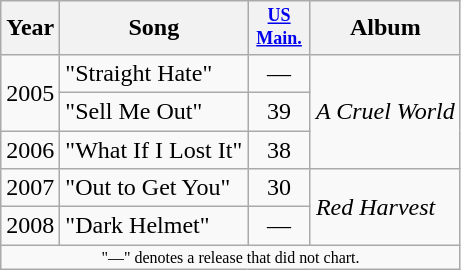<table class="wikitable">
<tr>
<th>Year</th>
<th>Song</th>
<th style="width:3em;font-size:75%"><a href='#'>US<br>Main.</a><br></th>
<th>Album</th>
</tr>
<tr>
<td align="center" rowspan="2">2005</td>
<td>"Straight Hate"</td>
<td align="center">—</td>
<td rowspan="3"><em>A Cruel World</em></td>
</tr>
<tr>
<td>"Sell Me Out"</td>
<td align="center">39</td>
</tr>
<tr>
<td align="center">2006</td>
<td>"What If I Lost It"</td>
<td align="center">38</td>
</tr>
<tr>
<td align="center">2007</td>
<td>"Out to Get You"</td>
<td align="center">30</td>
<td rowspan="2"><em>Red Harvest</em></td>
</tr>
<tr>
<td align="center">2008</td>
<td>"Dark Helmet"</td>
<td align="center">—</td>
</tr>
<tr>
<td align="center" colspan="5" style="font-size: 8pt">"—" denotes a release that did not chart.</td>
</tr>
</table>
